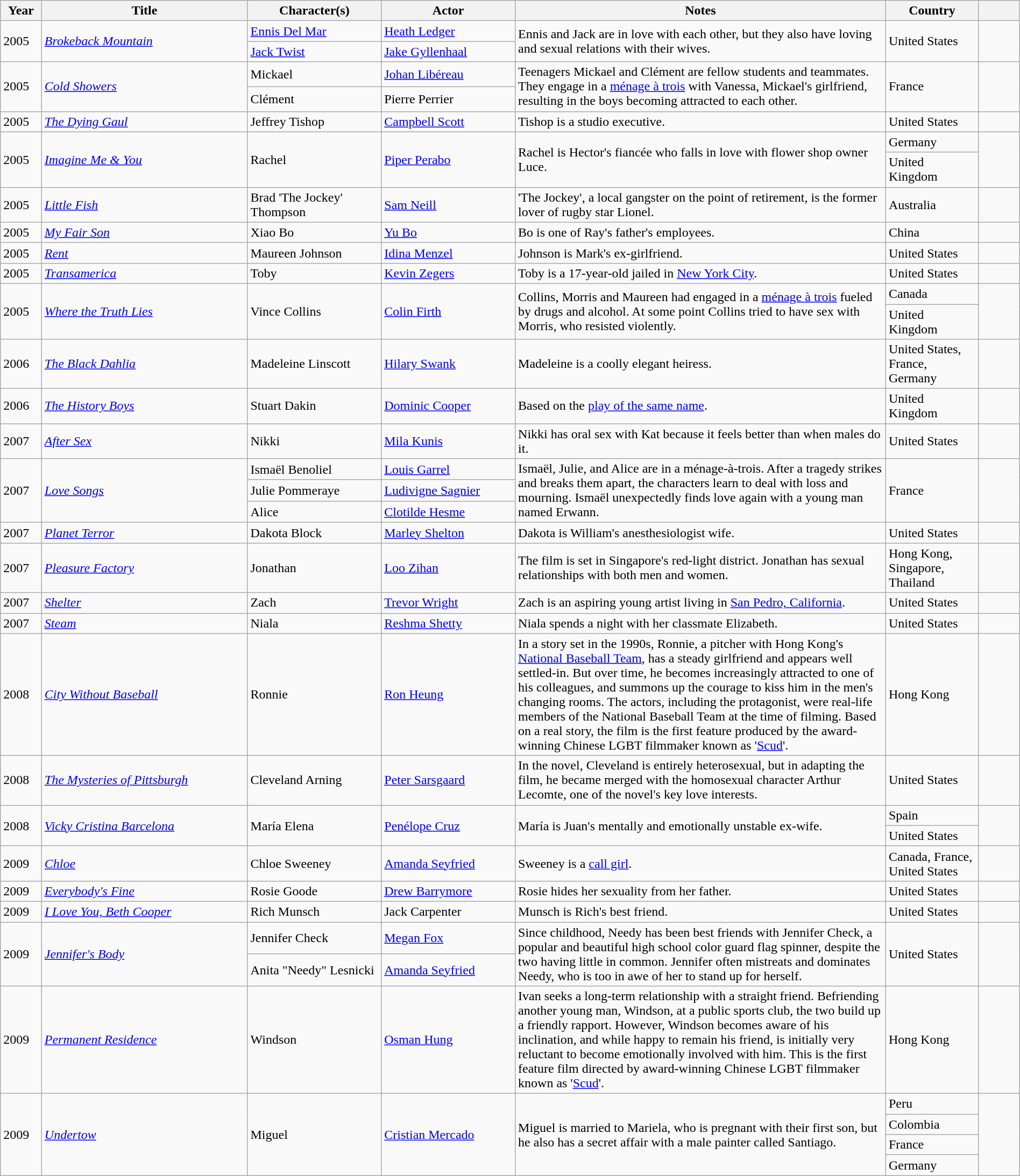<table class="wikitable sortable" style="width: 100%">
<tr>
<th style="width:4%;">Year</th>
<th style="width:20%;">Title</th>
<th style="width:13%;">Character(s)</th>
<th style="width:13%;">Actor</th>
<th style="width:36%;">Notes</th>
<th style="width:9%;">Country</th>
<th style="width:4%;" class="unsortable"></th>
</tr>
<tr>
<td rowspan="2">2005</td>
<td rowspan="2"><em><a href='#'>Brokeback Mountain</a></em></td>
<td><a href='#'>Ennis Del Mar</a></td>
<td><a href='#'>Heath Ledger</a></td>
<td rowspan="2">Ennis and Jack are in love with each other, but they also have loving and sexual relations with their wives.</td>
<td rowspan="2">United States</td>
<td rowspan="2"></td>
</tr>
<tr>
<td><a href='#'>Jack Twist</a></td>
<td><a href='#'>Jake Gyllenhaal</a></td>
</tr>
<tr>
<td rowspan="2">2005</td>
<td rowspan="2"><em><a href='#'>Cold Showers</a></em></td>
<td>Mickael</td>
<td><a href='#'>Johan Libéreau</a></td>
<td rowspan="2">Teenagers Mickael and Clément are fellow students and teammates. They engage in a <a href='#'>ménage à trois</a> with Vanessa, Mickael's girlfriend, resulting in the boys becoming attracted to each other.</td>
<td rowspan="2">France</td>
<td rowspan="2"></td>
</tr>
<tr>
<td>Clément</td>
<td>Pierre Perrier</td>
</tr>
<tr>
<td>2005</td>
<td><em><a href='#'>The Dying Gaul</a></em></td>
<td>Jeffrey Tishop</td>
<td><a href='#'>Campbell Scott</a></td>
<td>Tishop is a studio executive.</td>
<td>United States</td>
<td></td>
</tr>
<tr>
<td rowspan="2">2005</td>
<td rowspan="2"><em><a href='#'>Imagine Me & You</a></em></td>
<td rowspan="2">Rachel</td>
<td rowspan="2"><a href='#'>Piper Perabo</a></td>
<td rowspan="2">Rachel is Hector's fiancée who falls in love with flower shop owner Luce.</td>
<td>Germany</td>
<td rowspan="2"></td>
</tr>
<tr>
<td>United Kingdom</td>
</tr>
<tr>
<td>2005</td>
<td><em><a href='#'>Little Fish</a></em></td>
<td>Brad 'The Jockey' Thompson</td>
<td><a href='#'>Sam Neill</a></td>
<td>'The Jockey', a local gangster on the point of retirement, is the former lover of rugby star Lionel.</td>
<td>Australia</td>
<td></td>
</tr>
<tr>
<td>2005</td>
<td><em><a href='#'>My Fair Son</a></em></td>
<td>Xiao Bo</td>
<td><a href='#'>Yu Bo</a></td>
<td>Bo is one of Ray's father's employees.</td>
<td>China</td>
<td></td>
</tr>
<tr>
<td>2005</td>
<td><em><a href='#'>Rent</a></em></td>
<td>Maureen Johnson</td>
<td><a href='#'>Idina Menzel</a></td>
<td>Johnson is Mark's ex-girlfriend.</td>
<td>United States</td>
<td></td>
</tr>
<tr>
<td>2005</td>
<td><em><a href='#'>Transamerica</a></em></td>
<td>Toby</td>
<td><a href='#'>Kevin Zegers</a></td>
<td>Toby is a 17-year-old jailed in <a href='#'>New York City</a>.</td>
<td>United States</td>
<td></td>
</tr>
<tr>
<td rowspan="2">2005</td>
<td rowspan="2"><em><a href='#'>Where the Truth Lies</a></em></td>
<td rowspan="2">Vince Collins</td>
<td rowspan="2"><a href='#'>Colin Firth</a></td>
<td rowspan="2">Collins, Morris and Maureen had engaged in a <a href='#'>ménage à trois</a> fueled by drugs and alcohol. At some point Collins tried to have sex with Morris, who resisted violently.</td>
<td>Canada</td>
<td rowspan="2"></td>
</tr>
<tr>
<td>United Kingdom</td>
</tr>
<tr>
<td>2006</td>
<td><em><a href='#'>The Black Dahlia</a></em></td>
<td>Madeleine Linscott</td>
<td><a href='#'>Hilary Swank</a></td>
<td>Madeleine is a coolly elegant heiress.</td>
<td>United States, France, Germany</td>
<td></td>
</tr>
<tr>
<td>2006</td>
<td><em><a href='#'>The History Boys</a></em></td>
<td>Stuart Dakin</td>
<td><a href='#'>Dominic Cooper</a></td>
<td>Based on the <a href='#'>play of the same name</a>.</td>
<td>United Kingdom</td>
<td></td>
</tr>
<tr>
<td>2007</td>
<td><em><a href='#'>After Sex</a></em></td>
<td>Nikki</td>
<td><a href='#'>Mila Kunis</a></td>
<td>Nikki has oral sex with Kat because it feels better than when males do it.</td>
<td>United States</td>
<td></td>
</tr>
<tr>
<td rowspan="3">2007</td>
<td rowspan="3"><em><a href='#'>Love Songs</a></em></td>
<td>Ismaël Benoliel</td>
<td><a href='#'>Louis Garrel</a></td>
<td rowspan="3">Ismaël, Julie, and Alice are in a ménage-à-trois. After a tragedy strikes and breaks them apart, the characters learn to deal with loss and mourning. Ismaël unexpectedly finds love again with a young man named Erwann.</td>
<td rowspan="3">France</td>
<td rowspan="3"></td>
</tr>
<tr>
<td>Julie Pommeraye</td>
<td><a href='#'>Ludivigne Sagnier</a></td>
</tr>
<tr>
<td>Alice</td>
<td><a href='#'>Clotilde Hesme</a></td>
</tr>
<tr>
<td>2007</td>
<td><em><a href='#'>Planet Terror</a></em></td>
<td>Dakota Block</td>
<td><a href='#'>Marley Shelton</a></td>
<td>Dakota is William's anesthesiologist wife.</td>
<td>United States</td>
<td></td>
</tr>
<tr>
<td>2007</td>
<td><em><a href='#'>Pleasure Factory</a></em></td>
<td>Jonathan</td>
<td><a href='#'>Loo Zihan</a></td>
<td>The film is set in Singapore's red-light district. Jonathan has sexual relationships with both men and women.</td>
<td>Hong Kong, Singapore, Thailand</td>
<td></td>
</tr>
<tr>
<td>2007</td>
<td><em><a href='#'>Shelter</a></em></td>
<td>Zach</td>
<td><a href='#'>Trevor Wright</a></td>
<td>Zach is an aspiring young artist living in <a href='#'>San Pedro, California</a>.</td>
<td>United States</td>
<td></td>
</tr>
<tr>
<td>2007</td>
<td><em><a href='#'>Steam</a></em></td>
<td>Niala</td>
<td><a href='#'>Reshma Shetty</a></td>
<td>Niala spends a night with her classmate Elizabeth.</td>
<td>United States</td>
<td></td>
</tr>
<tr>
<td>2008</td>
<td><em><a href='#'>City Without Baseball</a></em></td>
<td>Ronnie</td>
<td><a href='#'>Ron Heung</a></td>
<td>In a story set in the 1990s, Ronnie, a pitcher with Hong Kong's <a href='#'>National Baseball Team</a>, has a steady girlfriend and appears well settled-in. But over time, he becomes increasingly attracted to one of his colleagues, and summons up the courage to kiss him in the men's changing rooms. The actors, including the protagonist, were real-life members of the National Baseball Team at the time of filming. Based on a real story, the film is the first feature produced by the award-winning Chinese LGBT filmmaker known as '<a href='#'>Scud</a>'.</td>
<td>Hong Kong</td>
<td></td>
</tr>
<tr>
<td>2008</td>
<td><em><a href='#'>The Mysteries of Pittsburgh</a></em></td>
<td>Cleveland Arning</td>
<td><a href='#'>Peter Sarsgaard</a></td>
<td>In the novel, Cleveland is entirely heterosexual, but in adapting the film, he became merged with the homosexual character Arthur Lecomte, one of the novel's key love interests.</td>
<td>United States</td>
<td></td>
</tr>
<tr>
<td rowspan="2">2008</td>
<td rowspan="2"><em><a href='#'>Vicky Cristina Barcelona</a></em></td>
<td rowspan="2">María Elena</td>
<td rowspan="2"><a href='#'>Penélope Cruz</a></td>
<td rowspan="2">María is Juan's mentally and emotionally unstable ex-wife.</td>
<td>Spain</td>
<td rowspan="2"></td>
</tr>
<tr>
<td>United States</td>
</tr>
<tr>
<td>2009</td>
<td><em><a href='#'>Chloe</a></em></td>
<td>Chloe Sweeney</td>
<td><a href='#'>Amanda Seyfried</a></td>
<td>Sweeney is a <a href='#'>call girl</a>.</td>
<td>Canada, France, United States</td>
<td></td>
</tr>
<tr>
<td>2009</td>
<td><a href='#'><em>Everybody's Fine</em></a></td>
<td>Rosie Goode</td>
<td><a href='#'>Drew Barrymore</a></td>
<td>Rosie hides her sexuality from her father.</td>
<td>United States</td>
<td></td>
</tr>
<tr>
<td>2009</td>
<td><em><a href='#'>I Love You, Beth Cooper</a></em></td>
<td>Rich Munsch</td>
<td>Jack Carpenter</td>
<td>Munsch is Rich's best friend.</td>
<td>United States</td>
<td></td>
</tr>
<tr>
<td rowspan="2">2009</td>
<td rowspan="2"><em><a href='#'>Jennifer's Body</a></em></td>
<td>Jennifer Check</td>
<td><a href='#'>Megan Fox</a></td>
<td rowspan="2">Since childhood, Needy has been best friends with Jennifer Check, a popular and beautiful high school color guard flag spinner, despite the two having little in common. Jennifer often mistreats and dominates Needy, who is too in awe of her to stand up for herself.</td>
<td rowspan="2">United States</td>
<td rowspan="2"></td>
</tr>
<tr>
<td>Anita "Needy" Lesnicki</td>
<td><a href='#'>Amanda Seyfried</a></td>
</tr>
<tr>
<td>2009</td>
<td><em><a href='#'>Permanent Residence</a></em></td>
<td>Windson</td>
<td><a href='#'>Osman Hung</a></td>
<td>Ivan seeks a long-term relationship with a straight friend. Befriending another young man, Windson, at a public sports club, the two build up a friendly rapport. However, Windson becomes aware of his inclination, and while happy to remain his friend, is initially very reluctant to become emotionally involved with him.  This is the first feature film directed by award-winning Chinese LGBT filmmaker known as '<a href='#'>Scud</a>'.</td>
<td>Hong Kong</td>
<td></td>
</tr>
<tr>
<td rowspan="4">2009</td>
<td rowspan="4"><em><a href='#'>Undertow</a></em></td>
<td rowspan="4">Miguel</td>
<td rowspan="4"><a href='#'>Cristian Mercado</a></td>
<td rowspan="4">Miguel is married to Mariela, who is pregnant with their first son, but he also has a secret affair with a male painter called Santiago.</td>
<td>Peru</td>
<td rowspan="4"></td>
</tr>
<tr>
<td>Colombia</td>
</tr>
<tr>
<td>France</td>
</tr>
<tr>
<td>Germany</td>
</tr>
</table>
